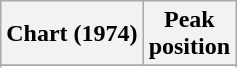<table class="wikitable sortable plainrowheaders" style="text-align:center">
<tr>
<th scope="col">Chart (1974)</th>
<th scope="col">Peak<br> position</th>
</tr>
<tr>
</tr>
<tr>
</tr>
</table>
